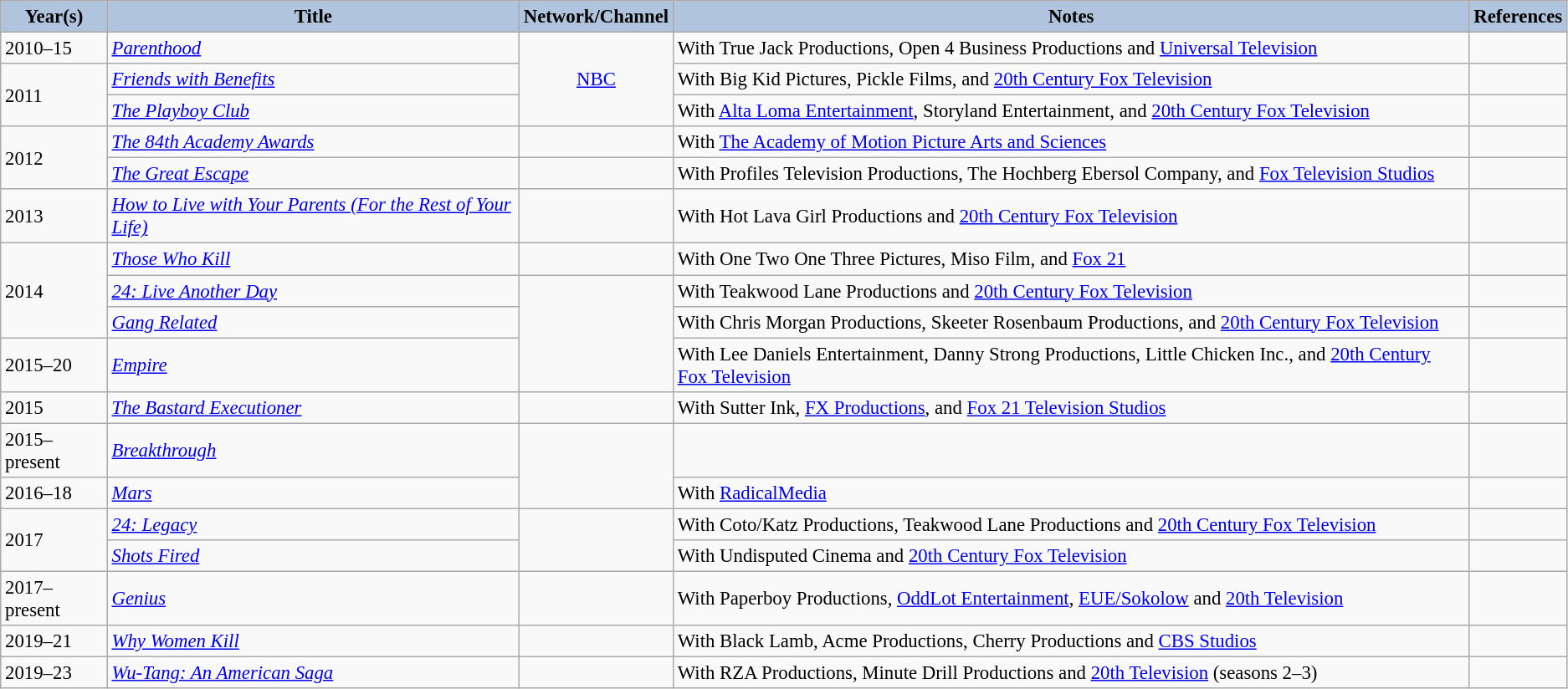<table class="wikitable" style="font-size:95%;">
<tr style="text-align:left;">
<th style="background:#B0C4DE;">Year(s)</th>
<th style="background:#B0C4DE;">Title</th>
<th style="background:#B0C4DE;">Network/Channel</th>
<th style="background:#B0C4DE;">Notes</th>
<th style="background:#B0C4DE;">References</th>
</tr>
<tr>
<td>2010–15</td>
<td><em><a href='#'>Parenthood</a></em></td>
<td rowspan="3" style="text-align:center;"><a href='#'>NBC</a></td>
<td>With True Jack Productions, Open 4 Business Productions and <a href='#'>Universal Television</a></td>
<td></td>
</tr>
<tr>
<td rowspan="2">2011</td>
<td><em><a href='#'>Friends with Benefits</a></em></td>
<td>With Big Kid Pictures, Pickle Films, and <a href='#'>20th Century Fox Television</a></td>
<td></td>
</tr>
<tr>
<td><em><a href='#'>The Playboy Club</a></em></td>
<td>With <a href='#'>Alta Loma Entertainment</a>, Storyland Entertainment, and <a href='#'>20th Century Fox Television</a></td>
<td></td>
</tr>
<tr>
<td rowspan="2">2012</td>
<td><em><a href='#'>The 84th Academy Awards</a></em></td>
<td></td>
<td>With <a href='#'>The Academy of Motion Picture Arts and Sciences</a></td>
<td></td>
</tr>
<tr>
<td><em><a href='#'>The Great Escape</a></em></td>
<td></td>
<td>With Profiles Television Productions, The Hochberg Ebersol Company, and <a href='#'>Fox Television Studios</a></td>
<td></td>
</tr>
<tr>
<td>2013</td>
<td><em><a href='#'>How to Live with Your Parents (For the Rest of Your Life)</a></em></td>
<td></td>
<td>With Hot Lava Girl Productions and <a href='#'>20th Century Fox Television</a></td>
<td></td>
</tr>
<tr>
<td rowspan="3">2014</td>
<td><em><a href='#'>Those Who Kill</a></em></td>
<td></td>
<td>With One Two One Three Pictures, Miso Film, and <a href='#'>Fox 21</a></td>
<td></td>
</tr>
<tr>
<td><em><a href='#'>24: Live Another Day</a></em></td>
<td rowspan="3"></td>
<td>With Teakwood Lane Productions and <a href='#'>20th Century Fox Television</a></td>
<td></td>
</tr>
<tr>
<td><em><a href='#'>Gang Related</a></em></td>
<td>With Chris Morgan Productions, Skeeter Rosenbaum Productions, and <a href='#'>20th Century Fox Television</a></td>
<td></td>
</tr>
<tr>
<td>2015–20</td>
<td><em><a href='#'>Empire</a></em></td>
<td>With Lee Daniels Entertainment, Danny Strong Productions, Little Chicken Inc., and <a href='#'>20th Century Fox Television</a></td>
<td></td>
</tr>
<tr>
<td>2015</td>
<td><em><a href='#'>The Bastard Executioner</a></em></td>
<td></td>
<td>With Sutter Ink, <a href='#'>FX Productions</a>, and <a href='#'>Fox 21 Television Studios</a></td>
<td></td>
</tr>
<tr>
<td>2015–present</td>
<td><em><a href='#'>Breakthrough</a></em></td>
<td rowspan="2"></td>
<td></td>
<td></td>
</tr>
<tr>
<td>2016–18</td>
<td><em><a href='#'>Mars</a></em></td>
<td>With <a href='#'>RadicalMedia</a></td>
<td></td>
</tr>
<tr>
<td rowspan="2">2017</td>
<td><em><a href='#'>24: Legacy</a></em></td>
<td rowspan="2"></td>
<td>With Coto/Katz Productions, Teakwood Lane Productions and <a href='#'>20th Century Fox Television</a></td>
<td></td>
</tr>
<tr>
<td><em><a href='#'>Shots Fired</a></em></td>
<td>With Undisputed Cinema and <a href='#'>20th Century Fox Television</a></td>
<td></td>
</tr>
<tr>
<td>2017–present</td>
<td><em><a href='#'>Genius</a></em></td>
<td></td>
<td>With Paperboy Productions, <a href='#'>OddLot Entertainment</a>, <a href='#'>EUE/Sokolow</a> and <a href='#'>20th Television</a></td>
<td></td>
</tr>
<tr>
<td>2019–21</td>
<td><em><a href='#'>Why Women Kill</a></em></td>
<td></td>
<td>With Black Lamb, Acme Productions, Cherry Productions and <a href='#'>CBS Studios</a></td>
<td></td>
</tr>
<tr>
<td>2019–23</td>
<td><em><a href='#'>Wu-Tang: An American Saga</a></em></td>
<td></td>
<td>With RZA Productions, Minute Drill Productions and <a href='#'>20th Television</a> (seasons 2–3)</td>
<td></td>
</tr>
</table>
